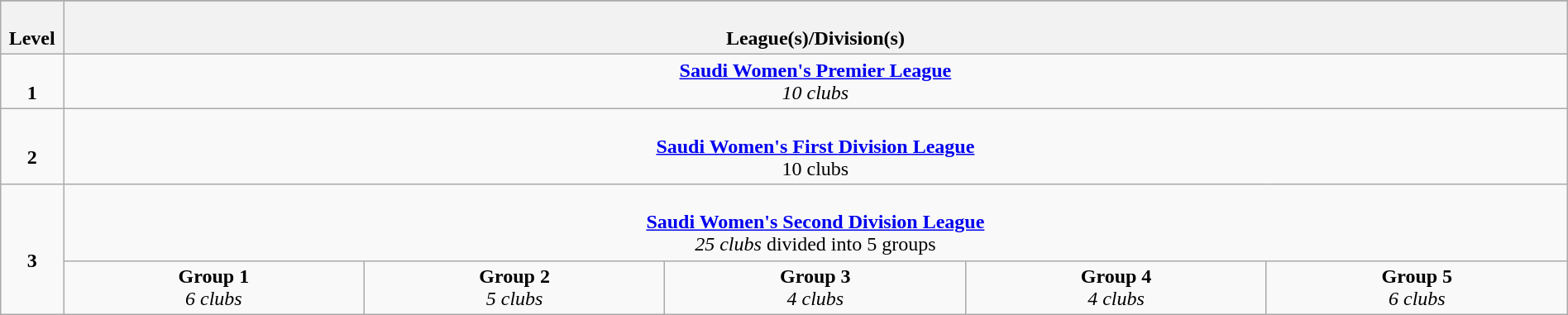<table class="wikitable" style="text-align: center;" width="100%">
<tr>
</tr>
<tr>
<th width="4%"><br>Level</th>
<th colspan="6" width="96%"><br>League(s)/Division(s)</th>
</tr>
<tr>
<td width="4%"><br><strong>1</strong></td>
<td colspan="12" width="96%"><strong><a href='#'>Saudi Women's Premier League</a></strong><br><em>10 clubs</em></td>
</tr>
<tr>
<td width="4%"><br><strong>2</strong></td>
<td colspan="12" width="96%"><br><strong><a href='#'>Saudi Women's First Division League</a></strong><br>10 clubs</td>
</tr>
<tr>
<td colspan="1" rowspan="2" width="4%"><br><strong>3</strong></td>
<td colspan="5" width="96%"><br><strong><a href='#'>Saudi Women's Second Division League</a></strong><br><em>25 clubs</em> divided into 5 groups</td>
</tr>
<tr>
<td align="center"><strong>Group 1</strong> <br> <em>6 clubs</em></td>
<td align="center"><strong>Group 2</strong> <br> <em>5 clubs</em></td>
<td align="center"><strong>Group 3</strong> <br> <em>4 clubs</em></td>
<td align="center"><strong>Group 4</strong> <br> <em>4 clubs</em></td>
<td align="center"><strong>Group 5</strong> <br> <em>6 clubs</em></td>
</tr>
</table>
